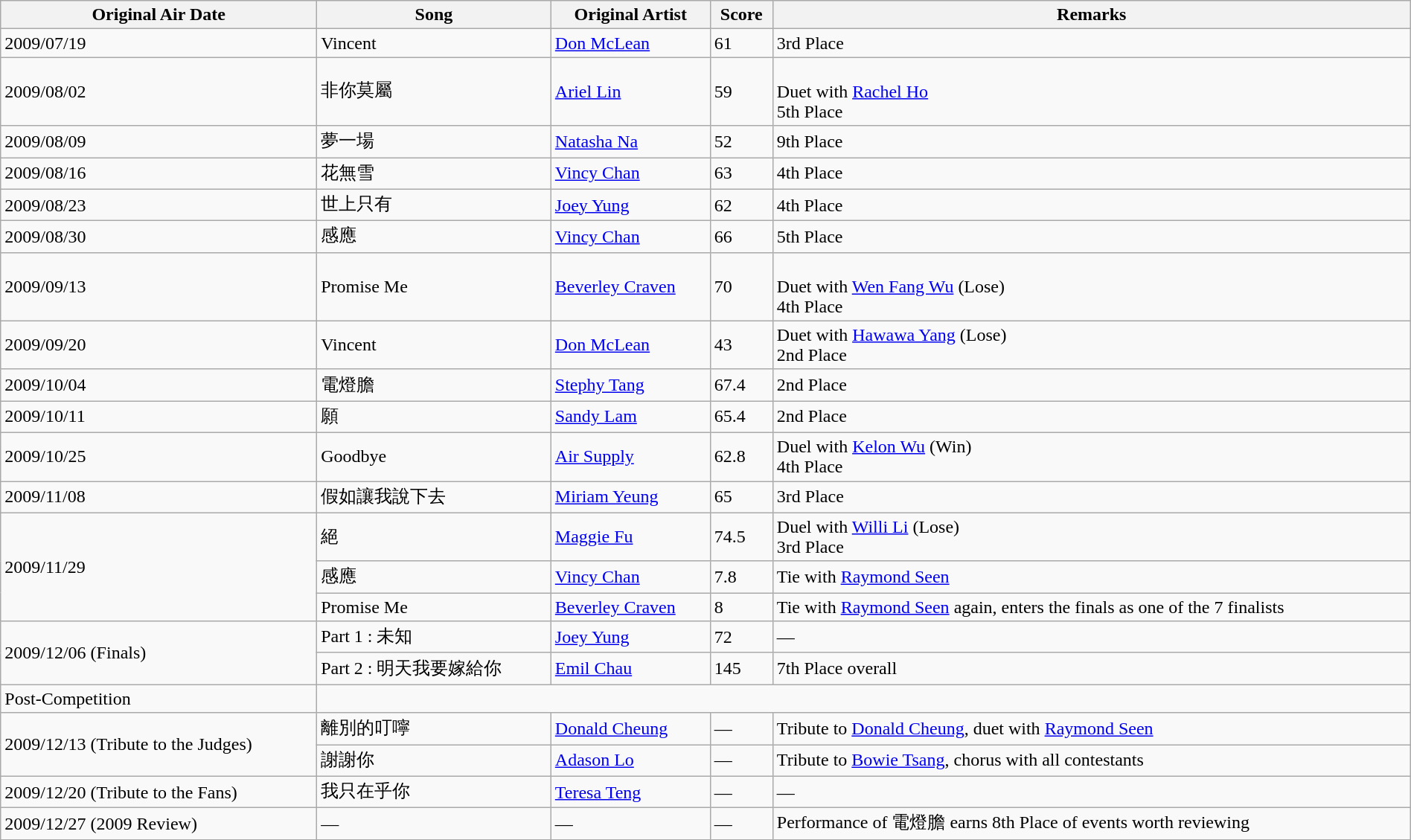<table class="wikitable" style="width: 100%">
<tr>
<th>Original Air Date</th>
<th>Song</th>
<th>Original Artist</th>
<th>Score</th>
<th>Remarks</th>
</tr>
<tr>
<td>2009/07/19</td>
<td>Vincent</td>
<td><a href='#'>Don McLean</a></td>
<td>61</td>
<td>3rd Place</td>
</tr>
<tr>
<td>2009/08/02</td>
<td>非你莫屬</td>
<td><a href='#'>Ariel Lin</a></td>
<td>59</td>
<td><br>Duet with <a href='#'>Rachel Ho</a>
<br>5th Place</td>
</tr>
<tr>
<td>2009/08/09</td>
<td>夢一場</td>
<td><a href='#'>Natasha Na</a></td>
<td>52</td>
<td>9th Place</td>
</tr>
<tr>
<td>2009/08/16</td>
<td>花無雪</td>
<td><a href='#'>Vincy Chan</a></td>
<td>63</td>
<td>4th Place</td>
</tr>
<tr>
<td>2009/08/23</td>
<td>世上只有</td>
<td><a href='#'>Joey Yung</a></td>
<td>62</td>
<td>4th Place</td>
</tr>
<tr>
<td>2009/08/30</td>
<td>感應</td>
<td><a href='#'>Vincy Chan</a></td>
<td>66</td>
<td>5th Place</td>
</tr>
<tr>
<td>2009/09/13</td>
<td>Promise Me</td>
<td><a href='#'>Beverley Craven</a></td>
<td>70</td>
<td><br>Duet with <a href='#'>Wen Fang Wu</a> (Lose)
<br>4th Place</td>
</tr>
<tr>
<td>2009/09/20</td>
<td>Vincent</td>
<td><a href='#'>Don McLean</a></td>
<td>43</td>
<td>Duet with <a href='#'>Hawawa Yang</a> (Lose)<br>2nd Place</td>
</tr>
<tr>
<td>2009/10/04</td>
<td>電燈膽</td>
<td><a href='#'>Stephy Tang</a></td>
<td>67.4</td>
<td>2nd Place</td>
</tr>
<tr>
<td>2009/10/11</td>
<td>願</td>
<td><a href='#'>Sandy Lam</a></td>
<td>65.4</td>
<td>2nd Place</td>
</tr>
<tr>
<td>2009/10/25</td>
<td>Goodbye</td>
<td><a href='#'>Air Supply</a></td>
<td>62.8</td>
<td>Duel with <a href='#'>Kelon Wu</a> (Win)<br>4th Place</td>
</tr>
<tr>
<td>2009/11/08</td>
<td>假如讓我說下去</td>
<td><a href='#'>Miriam Yeung</a></td>
<td>65</td>
<td>3rd Place</td>
</tr>
<tr>
<td rowspan=3>2009/11/29</td>
<td>絕</td>
<td><a href='#'>Maggie Fu</a></td>
<td>74.5</td>
<td>Duel with <a href='#'>Willi Li</a> (Lose)<br>3rd Place</td>
</tr>
<tr>
<td>感應</td>
<td><a href='#'>Vincy Chan</a></td>
<td>7.8</td>
<td>Tie with <a href='#'>Raymond Seen</a></td>
</tr>
<tr>
<td>Promise Me</td>
<td><a href='#'>Beverley Craven</a></td>
<td>8</td>
<td>Tie with <a href='#'>Raymond Seen</a> again, enters the finals as one of the 7 finalists</td>
</tr>
<tr>
<td rowspan=2>2009/12/06 (Finals)</td>
<td>Part 1 : 未知</td>
<td><a href='#'>Joey Yung</a></td>
<td>72</td>
<td>—</td>
</tr>
<tr>
<td>Part 2 : 明天我要嫁給你</td>
<td><a href='#'>Emil Chau</a></td>
<td>145</td>
<td>7th Place overall</td>
</tr>
<tr>
<td>Post-Competition</td>
</tr>
<tr>
<td rowspan=2>2009/12/13 (Tribute to the Judges)</td>
<td>離別的叮嚀</td>
<td><a href='#'>Donald Cheung</a></td>
<td>—</td>
<td>Tribute to <a href='#'>Donald Cheung</a>, duet with <a href='#'>Raymond Seen</a></td>
</tr>
<tr>
<td>謝謝你</td>
<td><a href='#'>Adason Lo</a></td>
<td>—</td>
<td>Tribute to <a href='#'>Bowie Tsang</a>, chorus with all contestants</td>
</tr>
<tr>
<td>2009/12/20 (Tribute to the Fans)</td>
<td>我只在乎你</td>
<td><a href='#'>Teresa Teng</a></td>
<td>—</td>
<td>—</td>
</tr>
<tr>
<td>2009/12/27 (2009 Review)</td>
<td>—</td>
<td>—</td>
<td>—</td>
<td>Performance of 電燈膽 earns 8th Place of events worth reviewing</td>
</tr>
</table>
